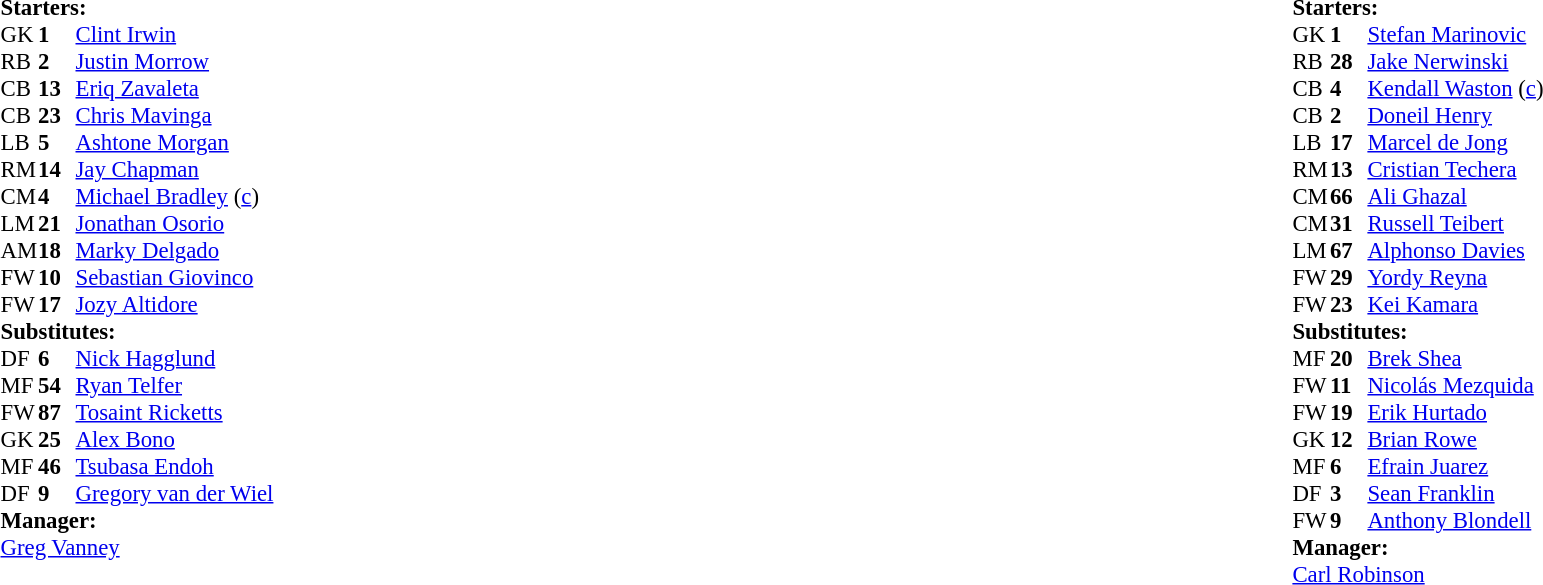<table style="width:100%;">
<tr>
<td style="vertical-align:top; width:40%;"><br><table style="font-size: 95%" cellspacing="0" cellpadding="0">
<tr>
<td colspan="4"><strong>Starters:</strong></td>
</tr>
<tr>
<th width=25></th>
<th width=25></th>
</tr>
<tr>
<td>GK</td>
<td><strong>1</strong></td>
<td> <a href='#'>Clint Irwin</a></td>
</tr>
<tr>
<td>RB</td>
<td><strong>2</strong></td>
<td> <a href='#'>Justin Morrow</a></td>
</tr>
<tr>
<td>CB</td>
<td><strong>13</strong></td>
<td> <a href='#'>Eriq Zavaleta</a></td>
</tr>
<tr>
<td>CB</td>
<td><strong>23</strong></td>
<td> <a href='#'>Chris Mavinga</a></td>
<td></td>
</tr>
<tr>
<td>LB</td>
<td><strong>5</strong></td>
<td> <a href='#'>Ashtone Morgan</a></td>
</tr>
<tr>
<td>RM</td>
<td><strong>14</strong></td>
<td> <a href='#'>Jay Chapman</a></td>
</tr>
<tr>
<td>CM</td>
<td><strong>4</strong></td>
<td> <a href='#'>Michael Bradley</a> (<a href='#'>c</a>)</td>
</tr>
<tr>
<td>LM</td>
<td><strong>21</strong></td>
<td> <a href='#'>Jonathan Osorio</a></td>
<td></td>
</tr>
<tr>
<td>AM</td>
<td><strong>18</strong></td>
<td> <a href='#'>Marky Delgado</a></td>
</tr>
<tr>
<td>FW</td>
<td><strong>10</strong></td>
<td> <a href='#'>Sebastian Giovinco</a></td>
<td></td>
</tr>
<tr>
<td>FW</td>
<td><strong>17</strong></td>
<td> <a href='#'>Jozy Altidore</a></td>
</tr>
<tr>
<td colspan="3"><strong>Substitutes:</strong></td>
</tr>
<tr>
<td>DF</td>
<td><strong>6</strong></td>
<td> <a href='#'>Nick Hagglund</a></td>
<td></td>
</tr>
<tr>
<td>MF</td>
<td><strong>54</strong></td>
<td> <a href='#'>Ryan Telfer</a></td>
<td></td>
</tr>
<tr>
<td>FW</td>
<td><strong>87</strong></td>
<td> <a href='#'>Tosaint Ricketts</a></td>
<td></td>
</tr>
<tr>
<td>GK</td>
<td><strong>25</strong></td>
<td> <a href='#'>Alex Bono</a></td>
</tr>
<tr>
<td>MF</td>
<td><strong>46</strong></td>
<td> <a href='#'>Tsubasa Endoh</a></td>
</tr>
<tr>
<td>DF</td>
<td><strong>9</strong></td>
<td> <a href='#'>Gregory van der Wiel</a></td>
</tr>
<tr>
<td colspan=3><strong>Manager:</strong><br> <a href='#'>Greg Vanney</a></td>
</tr>
<tr>
<td colspan=4></td>
</tr>
</table>
</td>
<td valign="top"></td>
<td style="vertical-align:top; width:50%;"><br><table cellspacing="0" cellpadding="0" style="font-size:95%; margin:auto;">
<tr>
<td colspan="4"><strong>Starters:</strong></td>
</tr>
<tr>
<th width=25></th>
<th width=25></th>
</tr>
<tr>
<td>GK</td>
<td><strong>1</strong></td>
<td> <a href='#'>Stefan Marinovic</a></td>
</tr>
<tr>
<td>RB</td>
<td><strong>28</strong></td>
<td> <a href='#'>Jake Nerwinski</a></td>
</tr>
<tr>
<td>CB</td>
<td><strong>4</strong></td>
<td> <a href='#'>Kendall Waston</a> (<a href='#'>c</a>)</td>
</tr>
<tr>
<td>CB</td>
<td><strong>2</strong></td>
<td> <a href='#'>Doneil Henry</a></td>
</tr>
<tr>
<td>LB</td>
<td><strong>17</strong></td>
<td> <a href='#'>Marcel de Jong</a></td>
</tr>
<tr>
<td>RM</td>
<td><strong>13</strong></td>
<td> <a href='#'>Cristian Techera</a></td>
<td></td>
</tr>
<tr>
<td>CM</td>
<td><strong>66</strong></td>
<td> <a href='#'>Ali Ghazal</a></td>
</tr>
<tr>
<td>CM</td>
<td><strong>31</strong></td>
<td> <a href='#'>Russell Teibert</a></td>
</tr>
<tr>
<td>LM</td>
<td><strong>67</strong></td>
<td> <a href='#'>Alphonso Davies</a></td>
<td></td>
</tr>
<tr>
<td>FW</td>
<td><strong>29</strong></td>
<td> <a href='#'>Yordy Reyna</a></td>
</tr>
<tr>
<td>FW</td>
<td><strong>23</strong></td>
<td> <a href='#'>Kei Kamara</a></td>
<td></td>
</tr>
<tr>
<td colspan="3"><strong>Substitutes:</strong></td>
</tr>
<tr>
<td>MF</td>
<td><strong>20</strong></td>
<td> <a href='#'>Brek Shea</a></td>
<td></td>
</tr>
<tr>
<td>FW</td>
<td><strong>11</strong></td>
<td> <a href='#'>Nicolás Mezquida</a></td>
<td></td>
</tr>
<tr>
<td>FW</td>
<td><strong>19</strong></td>
<td> <a href='#'>Erik Hurtado</a></td>
<td></td>
</tr>
<tr>
<td>GK</td>
<td><strong>12</strong></td>
<td> <a href='#'>Brian Rowe</a></td>
</tr>
<tr>
<td>MF</td>
<td><strong>6</strong></td>
<td> <a href='#'>Efrain Juarez</a></td>
</tr>
<tr>
<td>DF</td>
<td><strong>3</strong></td>
<td> <a href='#'>Sean Franklin</a></td>
</tr>
<tr>
<td>FW</td>
<td><strong>9</strong></td>
<td> <a href='#'>Anthony Blondell</a></td>
</tr>
<tr>
<td colspan="3"><strong>Manager:</strong><br> <a href='#'>Carl Robinson</a></td>
</tr>
<tr>
<td colspan=4></td>
</tr>
</table>
</td>
</tr>
</table>
